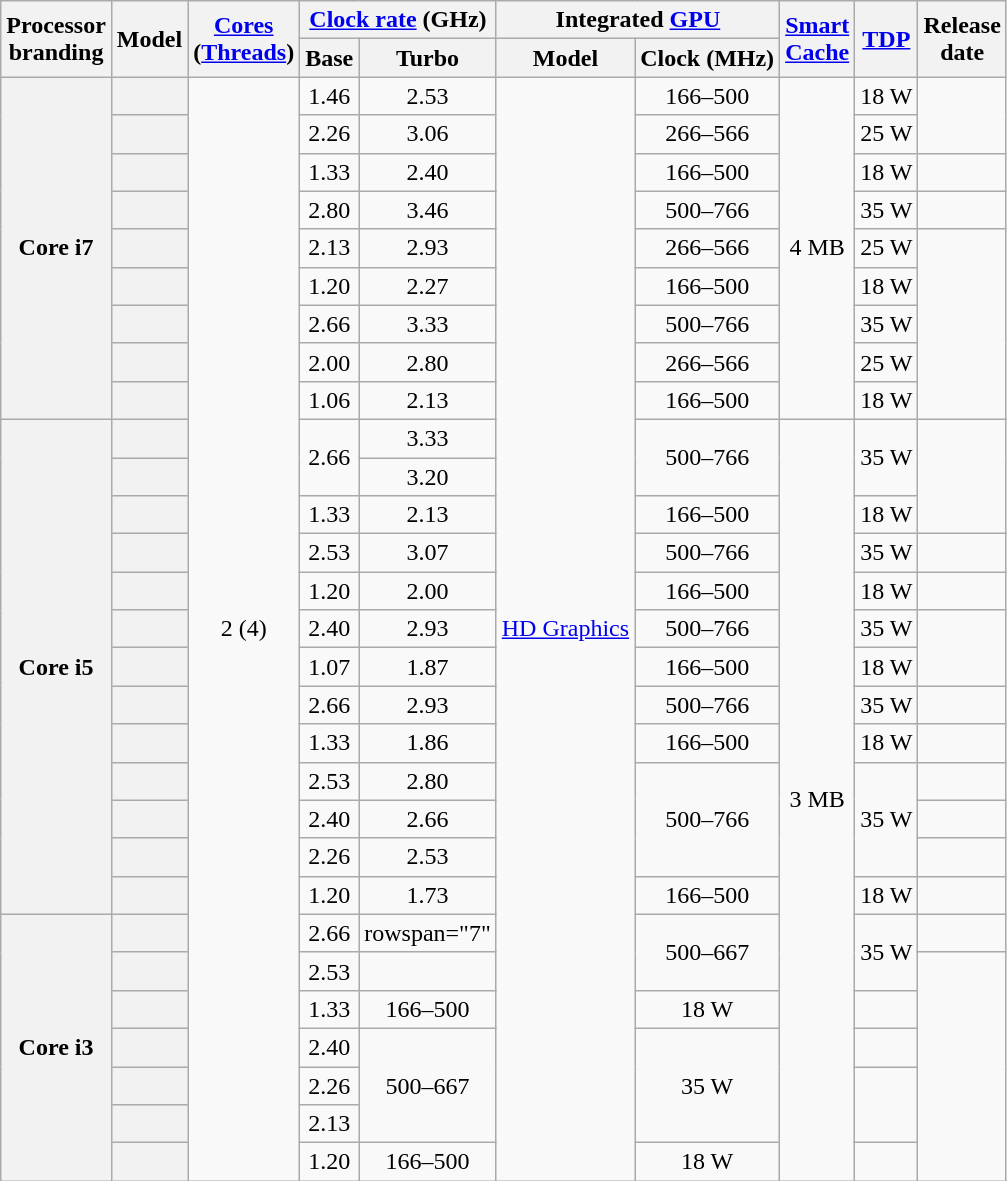<table class="wikitable sortable nowrap" style="text-align: center;">
<tr>
<th class="unsortable" rowspan="2">Processor<br>branding</th>
<th rowspan="2">Model</th>
<th class="unsortable" rowspan="2"><a href='#'>Cores</a><br>(<a href='#'>Threads</a>)</th>
<th colspan="2"><a href='#'>Clock rate</a> (GHz)</th>
<th colspan="2">Integrated <a href='#'>GPU</a></th>
<th class="unsortable" rowspan="2"><a href='#'>Smart<br>Cache</a></th>
<th rowspan="2"><a href='#'>TDP</a></th>
<th rowspan="2">Release<br>date</th>
</tr>
<tr>
<th class="unsortable">Base</th>
<th class="unsortable">Turbo</th>
<th class="unsortable">Model</th>
<th class="unsortable">Clock (MHz)</th>
</tr>
<tr>
<th rowspan="9">Core i7</th>
<th style="text-align:left;" data-sort-value="sku29"></th>
<td rowspan="29">2 (4)</td>
<td>1.46</td>
<td>2.53</td>
<td rowspan="29"><a href='#'>HD Graphics</a></td>
<td>166–500</td>
<td rowspan="9">4 MB</td>
<td>18 W</td>
<td rowspan="2"></td>
</tr>
<tr>
<th style="text-align:left;" data-sort-value="sku28"></th>
<td>2.26</td>
<td>3.06</td>
<td>266–566</td>
<td>25 W</td>
</tr>
<tr>
<th style="text-align:left;" data-sort-value="sku27"></th>
<td>1.33</td>
<td>2.40</td>
<td>166–500</td>
<td>18 W</td>
<td></td>
</tr>
<tr>
<th style="text-align:left;" data-sort-value="sku26"></th>
<td>2.80</td>
<td>3.46</td>
<td>500–766</td>
<td>35 W</td>
<td></td>
</tr>
<tr>
<th style="text-align:left;" data-sort-value="sku25"></th>
<td>2.13</td>
<td>2.93</td>
<td>266–566</td>
<td>25 W</td>
<td rowspan="5"></td>
</tr>
<tr>
<th style="text-align:left;" data-sort-value="sku24"></th>
<td>1.20</td>
<td>2.27</td>
<td>166–500</td>
<td>18 W</td>
</tr>
<tr>
<th style="text-align:left;" data-sort-value="sku23"></th>
<td>2.66</td>
<td>3.33</td>
<td>500–766</td>
<td>35 W</td>
</tr>
<tr>
<th style="text-align:left;" data-sort-value="sku22"></th>
<td>2.00</td>
<td>2.80</td>
<td>266–566</td>
<td>25 W</td>
</tr>
<tr>
<th style="text-align:left;" data-sort-value="sku21"></th>
<td>1.06</td>
<td>2.13</td>
<td>166–500</td>
<td>18 W</td>
</tr>
<tr>
<th rowspan="13">Core i5</th>
<th style="text-align:left;" data-sort-value="sku20"></th>
<td rowspan="2">2.66</td>
<td>3.33</td>
<td rowspan="2">500–766</td>
<td rowspan="20">3 MB</td>
<td rowspan="2">35 W</td>
<td rowspan="3"></td>
</tr>
<tr>
<th style="text-align:left;" data-sort-value="sku19"></th>
<td>3.20</td>
</tr>
<tr>
<th style="text-align:left;" data-sort-value="sku18"></th>
<td>1.33</td>
<td>2.13</td>
<td>166–500</td>
<td>18 W</td>
</tr>
<tr>
<th style="text-align:left;" data-sort-value="sku17"></th>
<td>2.53</td>
<td>3.07</td>
<td>500–766</td>
<td>35 W</td>
<td></td>
</tr>
<tr>
<th style="text-align:left;" data-sort-value="sku16"></th>
<td>1.20</td>
<td>2.00</td>
<td>166–500</td>
<td>18 W</td>
<td></td>
</tr>
<tr>
<th style="text-align:left;" data-sort-value="sku15"></th>
<td>2.40</td>
<td>2.93</td>
<td>500–766</td>
<td>35 W</td>
<td rowspan="2"></td>
</tr>
<tr>
<th style="text-align:left;" data-sort-value="sku14"></th>
<td>1.07</td>
<td>1.87</td>
<td>166–500</td>
<td>18 W</td>
</tr>
<tr>
<th style="text-align:left;" data-sort-value="sku13"></th>
<td>2.66</td>
<td>2.93</td>
<td>500–766</td>
<td>35 W</td>
<td></td>
</tr>
<tr>
<th style="text-align:left;" data-sort-value="sku12"></th>
<td>1.33</td>
<td>1.86</td>
<td>166–500</td>
<td>18 W</td>
<td></td>
</tr>
<tr>
<th style="text-align:left;" data-sort-value="sku11"></th>
<td>2.53</td>
<td>2.80</td>
<td rowspan="3">500–766</td>
<td rowspan="3">35 W</td>
<td></td>
</tr>
<tr>
<th style="text-align:left;" data-sort-value="sku10"></th>
<td>2.40</td>
<td>2.66</td>
<td></td>
</tr>
<tr>
<th style="text-align:left;" data-sort-value="sku9"></th>
<td>2.26</td>
<td>2.53</td>
<td></td>
</tr>
<tr>
<th style="text-align:left;" data-sort-value="sku8"></th>
<td>1.20</td>
<td>1.73</td>
<td>166–500</td>
<td>18 W</td>
<td></td>
</tr>
<tr>
<th rowspan="7">Core i3</th>
<th style="text-align:left;" data-sort-value="sku7"></th>
<td>2.66</td>
<td>rowspan="7" </td>
<td rowspan="2">500–667</td>
<td rowspan="2">35 W</td>
<td></td>
</tr>
<tr>
<th style="text-align:left;" data-sort-value="sku6"></th>
<td>2.53</td>
<td></td>
</tr>
<tr>
<th style="text-align:left;" data-sort-value="sku5"></th>
<td>1.33</td>
<td>166–500</td>
<td>18 W</td>
<td></td>
</tr>
<tr>
<th style="text-align:left;" data-sort-value="sku4"></th>
<td>2.40</td>
<td rowspan="3">500–667</td>
<td rowspan="3">35 W</td>
<td></td>
</tr>
<tr>
<th style="text-align:left;" data-sort-value="sku3"></th>
<td>2.26</td>
<td rowspan="2"></td>
</tr>
<tr>
<th style="text-align:left;" data-sort-value="sku2"></th>
<td>2.13</td>
</tr>
<tr>
<th style="text-align:left;" data-sort-value="sku1"></th>
<td>1.20</td>
<td>166–500</td>
<td>18 W</td>
<td></td>
</tr>
</table>
